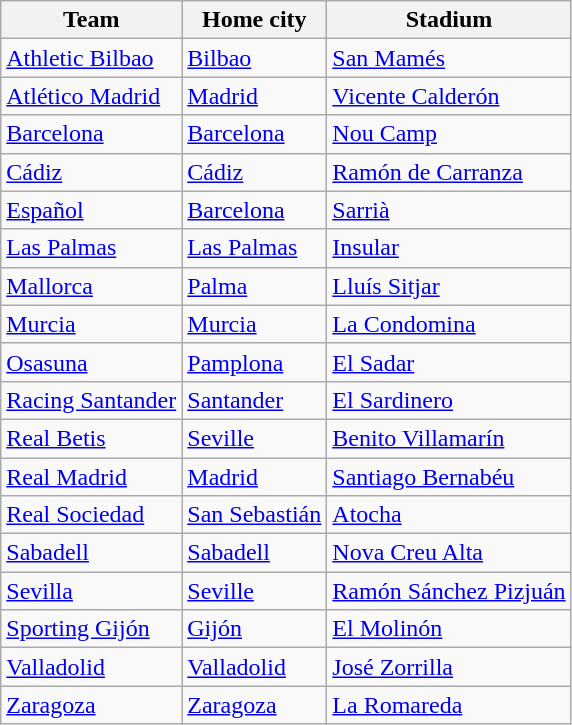<table class="wikitable sortable" style="text-align: left;">
<tr>
<th>Team</th>
<th>Home city</th>
<th>Stadium</th>
</tr>
<tr>
<td><a href='#'>Athletic Bilbao</a></td>
<td><a href='#'>Bilbao</a></td>
<td><a href='#'>San Mamés</a></td>
</tr>
<tr>
<td><a href='#'>Atlético Madrid</a></td>
<td><a href='#'>Madrid</a></td>
<td><a href='#'>Vicente Calderón</a></td>
</tr>
<tr>
<td><a href='#'>Barcelona</a></td>
<td><a href='#'>Barcelona</a></td>
<td><a href='#'>Nou Camp</a></td>
</tr>
<tr>
<td><a href='#'>Cádiz</a></td>
<td><a href='#'>Cádiz</a></td>
<td><a href='#'>Ramón de Carranza</a></td>
</tr>
<tr>
<td><a href='#'>Español</a></td>
<td><a href='#'>Barcelona</a></td>
<td><a href='#'>Sarrià</a></td>
</tr>
<tr>
<td><a href='#'>Las Palmas</a></td>
<td><a href='#'>Las Palmas</a></td>
<td><a href='#'>Insular</a></td>
</tr>
<tr>
<td><a href='#'>Mallorca</a></td>
<td><a href='#'>Palma</a></td>
<td><a href='#'>Lluís Sitjar</a></td>
</tr>
<tr>
<td><a href='#'>Murcia</a></td>
<td><a href='#'>Murcia</a></td>
<td><a href='#'>La Condomina</a></td>
</tr>
<tr>
<td><a href='#'>Osasuna</a></td>
<td><a href='#'>Pamplona</a></td>
<td><a href='#'>El Sadar</a></td>
</tr>
<tr>
<td><a href='#'>Racing Santander</a></td>
<td><a href='#'>Santander</a></td>
<td><a href='#'>El Sardinero</a></td>
</tr>
<tr>
<td><a href='#'>Real Betis</a></td>
<td><a href='#'>Seville</a></td>
<td><a href='#'>Benito Villamarín</a></td>
</tr>
<tr>
<td><a href='#'>Real Madrid</a></td>
<td><a href='#'>Madrid</a></td>
<td><a href='#'>Santiago Bernabéu</a></td>
</tr>
<tr>
<td><a href='#'>Real Sociedad</a></td>
<td><a href='#'>San Sebastián</a></td>
<td><a href='#'>Atocha</a></td>
</tr>
<tr>
<td><a href='#'>Sabadell</a></td>
<td><a href='#'>Sabadell</a></td>
<td><a href='#'>Nova Creu Alta</a></td>
</tr>
<tr>
<td><a href='#'>Sevilla</a></td>
<td><a href='#'>Seville</a></td>
<td><a href='#'>Ramón Sánchez Pizjuán</a></td>
</tr>
<tr>
<td><a href='#'>Sporting Gijón</a></td>
<td><a href='#'>Gijón</a></td>
<td><a href='#'>El Molinón</a></td>
</tr>
<tr>
<td><a href='#'>Valladolid</a></td>
<td><a href='#'>Valladolid</a></td>
<td><a href='#'>José Zorrilla</a></td>
</tr>
<tr>
<td><a href='#'>Zaragoza</a></td>
<td><a href='#'>Zaragoza</a></td>
<td><a href='#'>La Romareda</a></td>
</tr>
</table>
